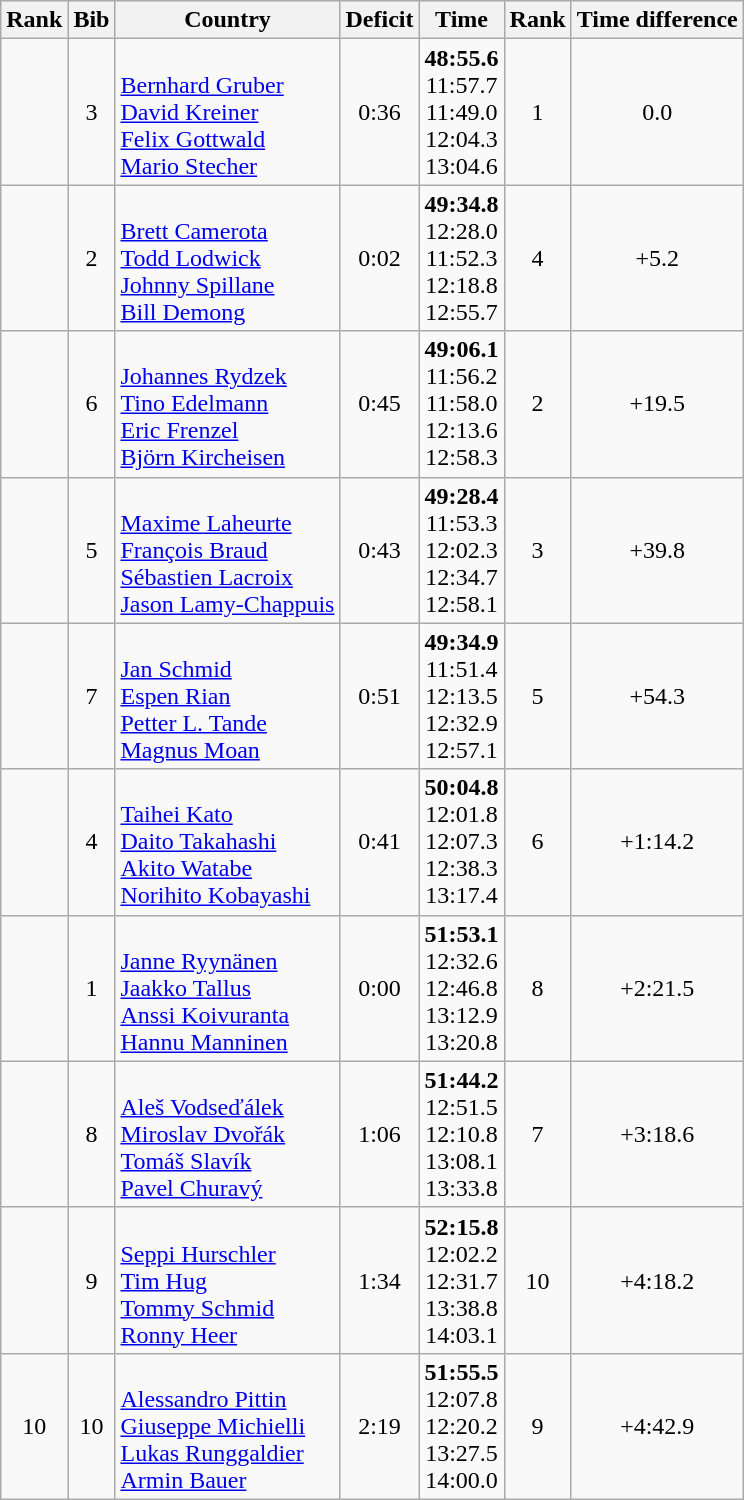<table class="wikitable sortable" style="text-align:center">
<tr>
<th>Rank</th>
<th>Bib</th>
<th>Country</th>
<th>Deficit</th>
<th>Time</th>
<th>Rank</th>
<th>Time difference</th>
</tr>
<tr>
<td></td>
<td>3</td>
<td align="left"><br><a href='#'>Bernhard Gruber</a><br><a href='#'>David Kreiner</a><br><a href='#'>Felix Gottwald</a><br><a href='#'>Mario Stecher</a></td>
<td>0:36</td>
<td><strong>48:55.6</strong><br>11:57.7<br>11:49.0<br>12:04.3<br>13:04.6</td>
<td>1</td>
<td>0.0</td>
</tr>
<tr>
<td></td>
<td>2</td>
<td align="left"><br><a href='#'>Brett Camerota</a><br><a href='#'>Todd Lodwick</a><br><a href='#'>Johnny Spillane</a><br><a href='#'>Bill Demong</a></td>
<td>0:02</td>
<td><strong>49:34.8</strong><br>12:28.0<br>11:52.3<br>12:18.8<br>12:55.7</td>
<td>4</td>
<td>+5.2</td>
</tr>
<tr>
<td></td>
<td>6</td>
<td align="left"><br><a href='#'>Johannes Rydzek</a><br><a href='#'>Tino Edelmann</a><br><a href='#'>Eric Frenzel</a><br><a href='#'>Björn Kircheisen</a></td>
<td>0:45</td>
<td><strong>49:06.1</strong><br>11:56.2<br>11:58.0<br>12:13.6<br>12:58.3</td>
<td>2</td>
<td>+19.5</td>
</tr>
<tr>
<td></td>
<td>5</td>
<td align="left"><br><a href='#'>Maxime Laheurte</a><br><a href='#'>François Braud</a><br><a href='#'>Sébastien Lacroix</a><br><a href='#'>Jason Lamy-Chappuis</a></td>
<td>0:43</td>
<td><strong>49:28.4</strong><br>11:53.3<br>12:02.3<br>12:34.7<br>12:58.1</td>
<td>3</td>
<td>+39.8</td>
</tr>
<tr>
<td></td>
<td>7</td>
<td align="left"><br><a href='#'>Jan Schmid</a><br><a href='#'>Espen Rian</a><br><a href='#'>Petter L. Tande</a><br><a href='#'>Magnus Moan</a></td>
<td>0:51</td>
<td><strong>49:34.9</strong><br>11:51.4<br>12:13.5<br>12:32.9<br>12:57.1</td>
<td>5</td>
<td>+54.3</td>
</tr>
<tr>
<td></td>
<td>4</td>
<td align="left"><br><a href='#'>Taihei Kato</a><br><a href='#'>Daito Takahashi</a><br><a href='#'>Akito Watabe</a><br><a href='#'>Norihito Kobayashi</a></td>
<td>0:41</td>
<td><strong>50:04.8</strong> <br>12:01.8<br>12:07.3<br>12:38.3<br>13:17.4</td>
<td>6</td>
<td>+1:14.2</td>
</tr>
<tr>
<td></td>
<td>1</td>
<td align="left"><br><a href='#'>Janne Ryynänen</a><br><a href='#'>Jaakko Tallus</a><br><a href='#'>Anssi Koivuranta</a><br><a href='#'>Hannu Manninen</a></td>
<td>0:00</td>
<td><strong>51:53.1</strong><br>12:32.6<br>12:46.8<br>13:12.9<br>13:20.8</td>
<td>8</td>
<td>+2:21.5</td>
</tr>
<tr>
<td></td>
<td>8</td>
<td align="left"><br><a href='#'>Aleš Vodseďálek</a><br><a href='#'>Miroslav Dvořák</a><br><a href='#'>Tomáš Slavík</a><br><a href='#'>Pavel Churavý</a></td>
<td>1:06</td>
<td><strong>51:44.2</strong><br>12:51.5<br>12:10.8<br>13:08.1<br>13:33.8</td>
<td>7</td>
<td>+3:18.6</td>
</tr>
<tr>
<td></td>
<td>9</td>
<td align="left"><br><a href='#'>Seppi Hurschler</a><br><a href='#'>Tim Hug</a><br><a href='#'>Tommy Schmid</a><br><a href='#'>Ronny Heer</a></td>
<td>1:34</td>
<td><strong>52:15.8</strong><br>12:02.2<br>12:31.7<br>13:38.8<br>14:03.1</td>
<td>10</td>
<td>+4:18.2</td>
</tr>
<tr>
<td>10</td>
<td>10</td>
<td align="left"><br><a href='#'>Alessandro Pittin</a><br><a href='#'>Giuseppe Michielli</a><br><a href='#'>Lukas Runggaldier</a><br><a href='#'>Armin Bauer</a></td>
<td>2:19</td>
<td><strong>51:55.5</strong><br>12:07.8<br>12:20.2<br>13:27.5<br>14:00.0</td>
<td>9</td>
<td>+4:42.9</td>
</tr>
</table>
